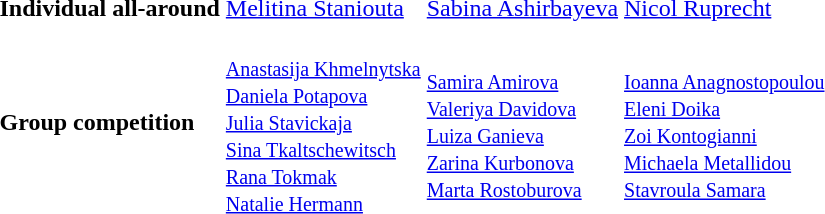<table>
<tr>
<th scope=row style="text-align:left">Individual all-around <br> </th>
<td> <a href='#'>Melitina Staniouta</a></td>
<td> <a href='#'>Sabina Ashirbayeva</a></td>
<td> <a href='#'>Nicol Ruprecht</a></td>
</tr>
<tr>
<th scope=row style="text-align:left">Group competition <br> </th>
<td> <br> <small> <a href='#'>Anastasija Khmelnytska</a> <br> <a href='#'>Daniela Potapova</a> <br> <a href='#'>Julia Stavickaja</a> <br> <a href='#'>Sina Tkaltschewitsch</a> <br> <a href='#'>Rana Tokmak</a> <br> <a href='#'>Natalie Hermann</a> </small></td>
<td> <br> <small> <a href='#'>Samira Amirova</a> <br> <a href='#'>Valeriya Davidova</a> <br> <a href='#'>Luiza Ganieva</a> <br> <a href='#'>Zarina Kurbonova</a> <br> <a href='#'>Marta Rostoburova</a> </small></td>
<td> <br> <small> <a href='#'>Ioanna Anagnostopoulou</a> <br> <a href='#'>Eleni Doika</a> <br> <a href='#'>Zoi Kontogianni</a> <br> <a href='#'>Michaela Metallidou</a> <br> <a href='#'>Stavroula Samara</a> </small></td>
</tr>
</table>
